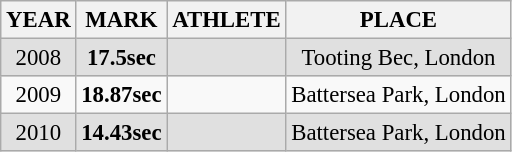<table class="wikitable sortable" style="font-size:95%;">
<tr>
<th>YEAR</th>
<th>MARK</th>
<th align="left">ATHLETE</th>
<th align="left">PLACE</th>
</tr>
<tr bgcolor="#e0e0e0">
<td align="center">2008</td>
<td align="center"><strong>17.5sec</strong></td>
<td></td>
<td align="center">Tooting Bec, London</td>
</tr>
<tr>
<td align="center">2009</td>
<td align="center"><strong>18.87sec</strong></td>
<td></td>
<td align="center">Battersea Park, London</td>
</tr>
<tr bgcolor="#e0e0e0">
<td align="center">2010</td>
<td align="center"><strong>14.43sec</strong></td>
<td></td>
<td align="center">Battersea Park, London</td>
</tr>
</table>
